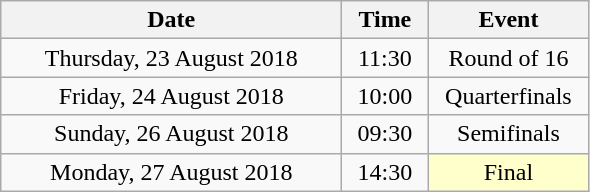<table class = "wikitable" style="text-align:center;">
<tr>
<th width=220>Date</th>
<th width=50>Time</th>
<th width=100>Event</th>
</tr>
<tr>
<td>Thursday, 23 August 2018</td>
<td>11:30</td>
<td>Round of 16</td>
</tr>
<tr>
<td>Friday, 24 August 2018</td>
<td>10:00</td>
<td>Quarterfinals</td>
</tr>
<tr>
<td>Sunday, 26 August 2018</td>
<td>09:30</td>
<td>Semifinals</td>
</tr>
<tr>
<td>Monday, 27 August 2018</td>
<td>14:30</td>
<td bgcolor=ffffcc>Final</td>
</tr>
</table>
